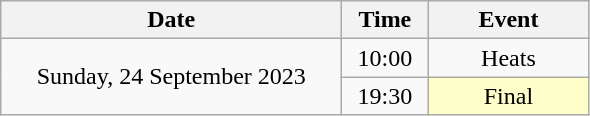<table class = "wikitable" style="text-align:center;">
<tr>
<th width=220>Date</th>
<th width=50>Time</th>
<th width=100>Event</th>
</tr>
<tr>
<td rowspan=2>Sunday, 24 September 2023</td>
<td>10:00</td>
<td>Heats</td>
</tr>
<tr>
<td>19:30</td>
<td bgcolor=ffffcc>Final</td>
</tr>
</table>
